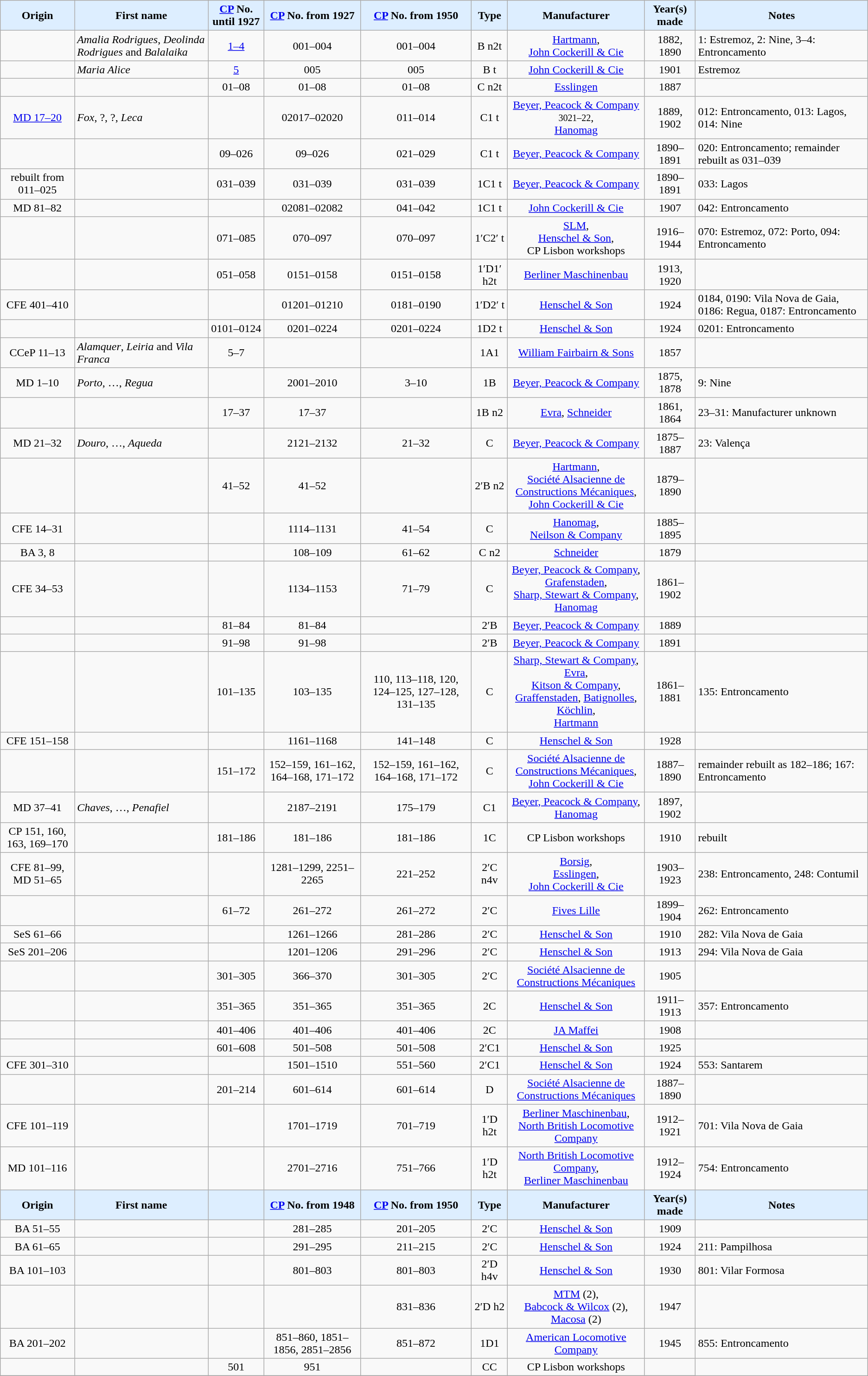<table class="wikitable" style=text-align:center;>
<tr>
<th style=background-color:#def;>Origin</th>
<th style=background-color:#def;>First name</th>
<th style=background-color:#def;><a href='#'>CP</a> No. until 1927</th>
<th style=background-color:#def;><a href='#'>CP</a> No. from 1927</th>
<th style=background-color:#def;><a href='#'>CP</a> No. from 1950</th>
<th style=background-color:#def;>Type</th>
<th style=background-color:#def;>Manufacturer</th>
<th style=background-color:#def;>Year(s) made</th>
<th style=background-color:#def;>Notes</th>
</tr>
<tr>
<td></td>
<td align=left><em>Amalia Rodrigues</em>, <em>Deolinda Rodrigues</em> and <em>Balalaika</em></td>
<td><a href='#'>1–4</a></td>
<td>001–004</td>
<td>001–004</td>
<td>B n2t</td>
<td><a href='#'>Hartmann</a>,<br><a href='#'>John Cockerill & Cie</a></td>
<td>1882, 1890</td>
<td align=left>1: Estremoz, 2: Nine, 3–4:  Entroncamento</td>
</tr>
<tr>
<td></td>
<td align=left><em>Maria Alice</em></td>
<td><a href='#'>5</a></td>
<td>005</td>
<td>005</td>
<td>B t</td>
<td><a href='#'>John Cockerill & Cie</a></td>
<td>1901</td>
<td align=left>Estremoz</td>
</tr>
<tr>
<td></td>
<td align=left></td>
<td>01–08</td>
<td>01–08</td>
<td>01–08</td>
<td>C n2t</td>
<td><a href='#'>Esslingen</a></td>
<td>1887</td>
<td align=left></td>
</tr>
<tr>
<td><a href='#'>MD 17–20</a></td>
<td align=left><em>Fox</em>, ?, ?, <em>Leca</em></td>
<td></td>
<td>02017–02020</td>
<td>011–014</td>
<td>C1 t</td>
<td><a href='#'>Beyer, Peacock & Company</a> <small>3021–22</small>,<br><a href='#'>Hanomag</a></td>
<td>1889, 1902</td>
<td align=left>012: Entroncamento, 013: Lagos, 014: Nine</td>
</tr>
<tr>
<td></td>
<td align=left></td>
<td>09–026</td>
<td>09–026</td>
<td>021–029</td>
<td>C1 t</td>
<td><a href='#'>Beyer, Peacock & Company</a></td>
<td>1890–1891</td>
<td align=left>020: Entroncamento; remainder rebuilt as 031–039</td>
</tr>
<tr>
<td>rebuilt from 011–025</td>
<td align=left></td>
<td>031–039</td>
<td>031–039</td>
<td>031–039</td>
<td>1C1 t</td>
<td><a href='#'>Beyer, Peacock & Company</a></td>
<td>1890–1891</td>
<td align=left>033: Lagos</td>
</tr>
<tr>
<td>MD 81–82</td>
<td align=left></td>
<td></td>
<td>02081–02082</td>
<td>041–042</td>
<td>1C1 t</td>
<td><a href='#'>John Cockerill & Cie</a></td>
<td>1907</td>
<td align=left>042: Entroncamento</td>
</tr>
<tr>
<td></td>
<td align=left></td>
<td>071–085</td>
<td>070–097</td>
<td>070–097</td>
<td>1′C2′ t</td>
<td><a href='#'>SLM</a>,<br><a href='#'>Henschel & Son</a>,<br>CP Lisbon workshops</td>
<td>1916–1944</td>
<td align=left>070: Estremoz, 072: Porto, 094: Entroncamento</td>
</tr>
<tr>
<td></td>
<td align=left></td>
<td>051–058</td>
<td>0151–0158</td>
<td>0151–0158</td>
<td>1′D1′ h2t</td>
<td><a href='#'>Berliner Maschinenbau</a></td>
<td>1913, 1920</td>
<td align=left></td>
</tr>
<tr>
<td>CFE 401–410</td>
<td align=left></td>
<td></td>
<td>01201–01210</td>
<td>0181–0190</td>
<td>1′D2′ t</td>
<td><a href='#'>Henschel & Son</a></td>
<td>1924</td>
<td align=left>0184, 0190:  Vila Nova de Gaia, 0186: Regua, 0187: Entroncamento</td>
</tr>
<tr>
<td></td>
<td align=left></td>
<td>0101–0124</td>
<td>0201–0224</td>
<td>0201–0224</td>
<td>1D2 t</td>
<td><a href='#'>Henschel & Son</a></td>
<td>1924</td>
<td align=left>0201: Entroncamento</td>
</tr>
<tr>
<td>CCeP 11–13</td>
<td align=left><em>Alamquer</em>, <em>Leiria</em> and <em>Vila Franca</em></td>
<td>5–7</td>
<td></td>
<td></td>
<td>1A1</td>
<td><a href='#'>William Fairbairn & Sons</a></td>
<td>1857</td>
<td align=left></td>
</tr>
<tr>
<td>MD 1–10</td>
<td align=left><em>Porto</em>, …, <em>Regua</em></td>
<td></td>
<td>2001–2010</td>
<td>3–10</td>
<td>1B</td>
<td><a href='#'>Beyer, Peacock & Company</a></td>
<td>1875, 1878</td>
<td align=left>9: Nine</td>
</tr>
<tr>
<td></td>
<td align=left></td>
<td>17–37</td>
<td>17–37</td>
<td></td>
<td>1B n2</td>
<td><a href='#'>Evra</a>, <a href='#'>Schneider</a></td>
<td>1861, 1864</td>
<td align=left>23–31: Manufacturer unknown</td>
</tr>
<tr>
<td>MD 21–32</td>
<td align=left><em>Douro</em>, …, <em>Aqueda</em></td>
<td></td>
<td>2121–2132</td>
<td>21–32</td>
<td>C</td>
<td><a href='#'>Beyer, Peacock & Company</a></td>
<td>1875–1887</td>
<td align=left>23: Valença</td>
</tr>
<tr>
<td></td>
<td align=left></td>
<td>41–52</td>
<td>41–52</td>
<td></td>
<td>2′B n2</td>
<td><a href='#'>Hartmann</a>,<br><a href='#'>Société Alsacienne de Constructions Mécaniques</a>,<br><a href='#'>John Cockerill & Cie</a></td>
<td>1879–1890</td>
<td align=left></td>
</tr>
<tr>
<td>CFE 14–31</td>
<td align=left></td>
<td></td>
<td>1114–1131</td>
<td>41–54</td>
<td>C</td>
<td><a href='#'>Hanomag</a>,<br><a href='#'>Neilson & Company</a></td>
<td>1885–1895</td>
<td align=left></td>
</tr>
<tr>
<td>BA 3, 8</td>
<td align=left></td>
<td></td>
<td>108–109</td>
<td>61–62</td>
<td>C n2</td>
<td><a href='#'>Schneider</a></td>
<td>1879</td>
<td align=left></td>
</tr>
<tr>
<td>CFE 34–53</td>
<td align=left></td>
<td></td>
<td>1134–1153</td>
<td>71–79</td>
<td>C</td>
<td><a href='#'>Beyer, Peacock & Company</a>,<br><a href='#'>Grafenstaden</a>,<br><a href='#'>Sharp, Stewart & Company</a>,<br><a href='#'>Hanomag</a></td>
<td>1861–1902</td>
<td align=left></td>
</tr>
<tr>
<td></td>
<td align=left></td>
<td>81–84</td>
<td>81–84</td>
<td></td>
<td>2′B</td>
<td><a href='#'>Beyer, Peacock & Company</a></td>
<td>1889</td>
<td align=left></td>
</tr>
<tr>
<td></td>
<td align=left></td>
<td>91–98</td>
<td>91–98</td>
<td></td>
<td>2′B</td>
<td><a href='#'>Beyer, Peacock & Company</a></td>
<td>1891</td>
<td align=left></td>
</tr>
<tr>
<td></td>
<td align=left></td>
<td>101–135</td>
<td>103–135</td>
<td>110, 113–118, 120, 124–125, 127–128, 131–135</td>
<td>C</td>
<td><a href='#'>Sharp, Stewart & Company</a>,<br><a href='#'>Evra</a>,<br><a href='#'>Kitson & Company</a>,<br><a href='#'>Graffenstaden</a>, <a href='#'>Batignolles</a>,<br><a href='#'>Köchlin</a>,<br><a href='#'>Hartmann</a></td>
<td>1861–1881</td>
<td align=left>135: Entroncamento</td>
</tr>
<tr>
<td>CFE 151–158</td>
<td align=left></td>
<td></td>
<td>1161–1168</td>
<td>141–148</td>
<td>C</td>
<td><a href='#'>Henschel & Son</a></td>
<td>1928</td>
<td align=left></td>
</tr>
<tr>
<td></td>
<td align=left></td>
<td>151–172</td>
<td>152–159, 161–162, 164–168, 171–172</td>
<td>152–159, 161–162, 164–168, 171–172</td>
<td>C</td>
<td><a href='#'>Société Alsacienne de Constructions Mécaniques</a>,<br><a href='#'>John Cockerill & Cie</a></td>
<td>1887–1890</td>
<td align=left>remainder rebuilt as 182–186; 167: Entroncamento</td>
</tr>
<tr>
<td>MD 37–41</td>
<td align=left><em>Chaves</em>, …, <em>Penafiel</em></td>
<td align=left></td>
<td>2187–2191</td>
<td>175–179</td>
<td>C1</td>
<td><a href='#'>Beyer, Peacock & Company</a>,<br><a href='#'>Hanomag</a></td>
<td>1897, 1902</td>
<td align=left></td>
</tr>
<tr>
<td>CP 151, 160, 163, 169–170</td>
<td align=left></td>
<td>181–186</td>
<td>181–186</td>
<td>181–186</td>
<td>1C</td>
<td>CP Lisbon workshops</td>
<td>1910</td>
<td align=left>rebuilt</td>
</tr>
<tr>
<td>CFE 81–99, MD 51–65</td>
<td align=left></td>
<td></td>
<td>1281–1299, 2251–2265</td>
<td>221–252</td>
<td>2′C n4v</td>
<td><a href='#'>Borsig</a>,<br><a href='#'>Esslingen</a>,<br><a href='#'>John Cockerill & Cie</a></td>
<td>1903–1923</td>
<td align=left>238: Entroncamento, 248: Contumil</td>
</tr>
<tr>
<td></td>
<td align=left></td>
<td>61–72</td>
<td>261–272</td>
<td>261–272</td>
<td>2′C</td>
<td><a href='#'>Fives Lille</a></td>
<td>1899–1904</td>
<td align=left>262: Entroncamento</td>
</tr>
<tr>
<td>SeS 61–66</td>
<td align=left></td>
<td></td>
<td>1261–1266</td>
<td>281–286</td>
<td>2′C</td>
<td><a href='#'>Henschel & Son</a></td>
<td>1910</td>
<td align=left>282:  Vila Nova de Gaia</td>
</tr>
<tr>
<td>SeS 201–206</td>
<td align=left></td>
<td></td>
<td>1201–1206</td>
<td>291–296</td>
<td>2′C</td>
<td><a href='#'>Henschel & Son</a></td>
<td>1913</td>
<td align=left>294: Vila Nova de Gaia</td>
</tr>
<tr>
<td></td>
<td align=left></td>
<td>301–305</td>
<td>366–370</td>
<td>301–305</td>
<td>2′C</td>
<td><a href='#'>Société Alsacienne de Constructions Mécaniques</a></td>
<td>1905</td>
<td align=left></td>
</tr>
<tr>
<td></td>
<td align=left></td>
<td>351–365</td>
<td>351–365</td>
<td>351–365</td>
<td>2C</td>
<td><a href='#'>Henschel & Son</a></td>
<td>1911–1913</td>
<td align=left>357:  Entroncamento</td>
</tr>
<tr>
<td></td>
<td align=left></td>
<td>401–406</td>
<td>401–406</td>
<td>401–406</td>
<td>2C</td>
<td><a href='#'>JA Maffei</a></td>
<td>1908</td>
<td align=left></td>
</tr>
<tr>
<td></td>
<td align=left></td>
<td>601–608</td>
<td>501–508</td>
<td>501–508</td>
<td>2′C1</td>
<td><a href='#'>Henschel & Son</a></td>
<td>1925</td>
<td align=left></td>
</tr>
<tr>
<td>CFE 301–310</td>
<td align=left></td>
<td></td>
<td>1501–1510</td>
<td>551–560</td>
<td>2′C1</td>
<td><a href='#'>Henschel & Son</a></td>
<td>1924</td>
<td align=left>553: Santarem</td>
</tr>
<tr>
<td></td>
<td align=left></td>
<td>201–214</td>
<td>601–614</td>
<td>601–614</td>
<td>D</td>
<td><a href='#'>Société Alsacienne de Constructions Mécaniques</a></td>
<td>1887–1890</td>
<td align=left></td>
</tr>
<tr>
<td>CFE 101–119</td>
<td align=left></td>
<td></td>
<td>1701–1719</td>
<td>701–719</td>
<td>1′D h2t</td>
<td><a href='#'>Berliner Maschinenbau</a>,<br><a href='#'>North British Locomotive Company</a></td>
<td>1912–1921</td>
<td align=left>701:  Vila Nova de Gaia</td>
</tr>
<tr>
<td>MD 101–116</td>
<td align=left></td>
<td></td>
<td>2701–2716</td>
<td>751–766</td>
<td>1′D h2t</td>
<td><a href='#'>North British Locomotive Company</a>,<br><a href='#'>Berliner Maschinenbau</a></td>
<td>1912–1924</td>
<td align=left>754: Entroncamento</td>
</tr>
<tr>
<th style=background-color:#def;>Origin</th>
<th style=background-color:#def;>First name</th>
<th style=background-color:#def;></th>
<th style=background-color:#def;><a href='#'>CP</a> No. from 1948</th>
<th style=background-color:#def;><a href='#'>CP</a> No. from 1950</th>
<th style=background-color:#def;>Type</th>
<th style=background-color:#def;>Manufacturer</th>
<th style=background-color:#def;>Year(s) made</th>
<th style=background-color:#def;>Notes</th>
</tr>
<tr>
<td>BA 51–55</td>
<td align=left></td>
<td></td>
<td>281–285</td>
<td>201–205</td>
<td>2′C</td>
<td><a href='#'>Henschel & Son</a></td>
<td>1909</td>
<td align=left></td>
</tr>
<tr>
<td>BA 61–65</td>
<td align=left></td>
<td></td>
<td>291–295</td>
<td>211–215</td>
<td>2′C</td>
<td><a href='#'>Henschel & Son</a></td>
<td>1924</td>
<td align=left>211: Pampilhosa</td>
</tr>
<tr>
<td>BA 101–103</td>
<td align=left></td>
<td></td>
<td>801–803</td>
<td>801–803</td>
<td>2′D h4v</td>
<td><a href='#'>Henschel & Son</a></td>
<td>1930</td>
<td align=left>801:  Vilar Formosa</td>
</tr>
<tr>
<td></td>
<td align=left></td>
<td></td>
<td></td>
<td>831–836</td>
<td>2′D h2</td>
<td><a href='#'>MTM</a> (2),<br><a href='#'>Babcock & Wilcox</a> (2),<br><a href='#'>Macosa</a> (2)</td>
<td>1947</td>
<td align=left></td>
</tr>
<tr>
<td>BA 201–202</td>
<td align=left></td>
<td></td>
<td>851–860, 1851–1856, 2851–2856</td>
<td>851–872</td>
<td>1D1</td>
<td><a href='#'>American Locomotive Company</a></td>
<td>1945</td>
<td align=left>855: Entroncamento</td>
</tr>
<tr>
<td></td>
<td align=left></td>
<td>501</td>
<td>951</td>
<td></td>
<td>CC</td>
<td>CP Lisbon workshops</td>
<td align=left></td>
</tr>
<tr>
</tr>
</table>
